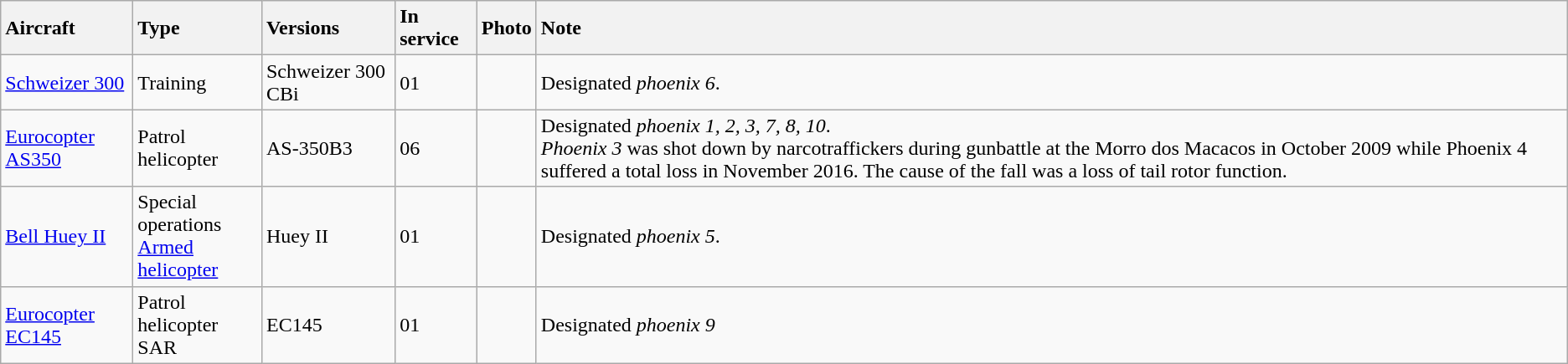<table class="wikitable">
<tr>
<th style="text-align: left;">Aircraft</th>
<th style="text-align: left;">Type</th>
<th style="text-align: left;">Versions</th>
<th style="text-align: left;">In service</th>
<th style="text-align: left;">Photo</th>
<th style="text-align: left;">Note</th>
</tr>
<tr>
<td><a href='#'>Schweizer 300</a></td>
<td>Training</td>
<td>Schweizer 300 CBi</td>
<td>01</td>
<td></td>
<td>Designated <em>phoenix 6</em>.</td>
</tr>
<tr>
<td><a href='#'>Eurocopter AS350</a></td>
<td>Patrol helicopter</td>
<td>AS-350B3</td>
<td>06</td>
<td></td>
<td>Designated <em>phoenix 1, 2, 3, 7, 8, 10</em>.<br><em>Phoenix 3</em> was shot down by narcotraffickers during gunbattle at the Morro dos Macacos in October 2009 while Phoenix 4 suffered a total loss in November 2016. The cause of the fall was a loss of tail rotor function.</td>
</tr>
<tr>
<td><a href='#'>Bell Huey II</a></td>
<td>Special operations<br><a href='#'>Armed helicopter</a></td>
<td>Huey II</td>
<td>01</td>
<td></td>
<td>Designated <em>phoenix 5</em>.</td>
</tr>
<tr>
<td><a href='#'>Eurocopter EC145</a></td>
<td>Patrol helicopter<br>SAR</td>
<td>EC145</td>
<td>01</td>
<td></td>
<td>Designated <em>phoenix 9</em></td>
</tr>
</table>
